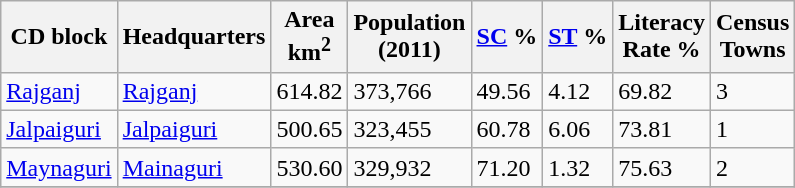<table class="wikitable sortable">
<tr>
<th>CD block</th>
<th>Headquarters</th>
<th>Area<br>km<sup>2</sup></th>
<th>Population<br>(2011)</th>
<th><a href='#'>SC</a> %</th>
<th><a href='#'>ST</a> %</th>
<th>Literacy<br> Rate %</th>
<th>Census<br>Towns</th>
</tr>
<tr>
<td><a href='#'>Rajganj</a></td>
<td><a href='#'>Rajganj</a></td>
<td>614.82</td>
<td>373,766</td>
<td>49.56</td>
<td>4.12</td>
<td>69.82</td>
<td>3</td>
</tr>
<tr>
<td><a href='#'>Jalpaiguri</a></td>
<td><a href='#'>Jalpaiguri</a></td>
<td>500.65</td>
<td>323,455</td>
<td>60.78</td>
<td>6.06</td>
<td>73.81</td>
<td>1</td>
</tr>
<tr>
<td><a href='#'>Maynaguri</a></td>
<td><a href='#'>Mainaguri</a></td>
<td>530.60</td>
<td>329,932</td>
<td>71.20</td>
<td>1.32</td>
<td>75.63</td>
<td>2</td>
</tr>
<tr>
</tr>
</table>
